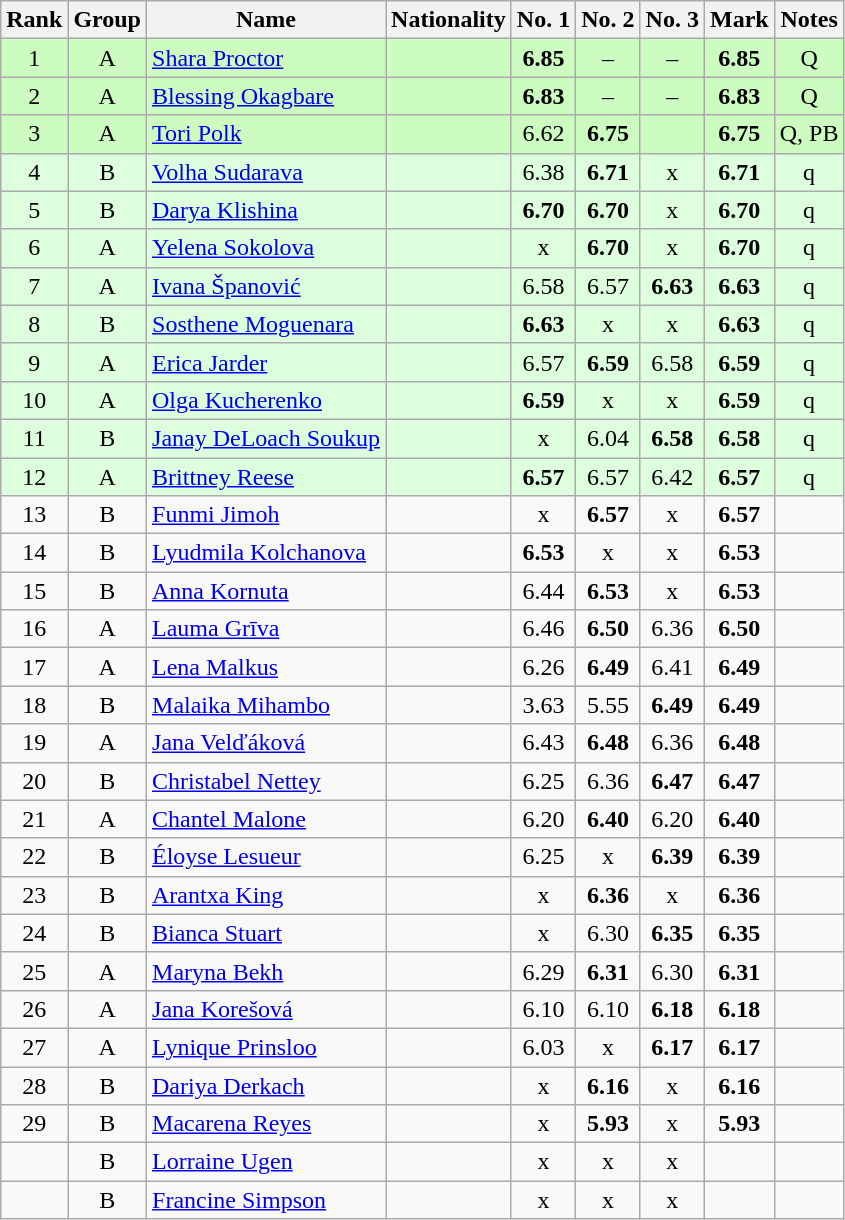<table class="wikitable sortable" style="text-align:center">
<tr>
<th>Rank</th>
<th>Group</th>
<th>Name</th>
<th>Nationality</th>
<th>No. 1</th>
<th>No. 2</th>
<th>No. 3</th>
<th>Mark</th>
<th>Notes</th>
</tr>
<tr bgcolor=ccfcc>
<td>1</td>
<td>A</td>
<td align=left><a href='#'>Shara Proctor</a></td>
<td align=left></td>
<td><strong>6.85</strong></td>
<td>–</td>
<td>–</td>
<td><strong>6.85</strong></td>
<td>Q</td>
</tr>
<tr bgcolor=ccfcc>
<td>2</td>
<td>A</td>
<td align=left><a href='#'>Blessing Okagbare</a></td>
<td align=left></td>
<td><strong>6.83</strong></td>
<td>–</td>
<td>–</td>
<td><strong>6.83</strong></td>
<td>Q</td>
</tr>
<tr bgcolor=ccfcc>
<td>3</td>
<td>A</td>
<td align=left><a href='#'>Tori Polk</a></td>
<td align=left></td>
<td>6.62</td>
<td><strong>6.75</strong></td>
<td></td>
<td><strong>6.75</strong></td>
<td>Q, PB</td>
</tr>
<tr bgcolor=ddffdd>
<td>4</td>
<td>B</td>
<td align=left><a href='#'>Volha Sudarava</a></td>
<td align=left></td>
<td>6.38</td>
<td><strong>6.71</strong></td>
<td>x</td>
<td><strong>6.71</strong></td>
<td>q</td>
</tr>
<tr bgcolor=ddffdd>
<td>5</td>
<td>B</td>
<td align=left><a href='#'>Darya Klishina</a></td>
<td align=left></td>
<td><strong>6.70</strong></td>
<td><strong>6.70</strong></td>
<td>x</td>
<td><strong>6.70</strong></td>
<td>q</td>
</tr>
<tr bgcolor=ddffdd>
<td>6</td>
<td>A</td>
<td align=left><a href='#'>Yelena Sokolova</a></td>
<td align=left></td>
<td>x</td>
<td><strong>6.70</strong></td>
<td>x</td>
<td><strong>6.70</strong></td>
<td>q</td>
</tr>
<tr bgcolor=ddffdd>
<td>7</td>
<td>A</td>
<td align=left><a href='#'>Ivana Španović</a></td>
<td align=left></td>
<td>6.58</td>
<td>6.57</td>
<td><strong>6.63</strong></td>
<td><strong>6.63</strong></td>
<td>q</td>
</tr>
<tr bgcolor=ddffdd>
<td>8</td>
<td>B</td>
<td align=left><a href='#'>Sosthene Moguenara</a></td>
<td align=left></td>
<td><strong>6.63</strong></td>
<td>x</td>
<td>x</td>
<td><strong>6.63</strong></td>
<td>q</td>
</tr>
<tr bgcolor=ddffdd>
<td>9</td>
<td>A</td>
<td align=left><a href='#'>Erica Jarder</a></td>
<td align=left></td>
<td>6.57</td>
<td><strong>6.59</strong></td>
<td>6.58</td>
<td><strong>6.59</strong></td>
<td>q</td>
</tr>
<tr bgcolor=ddffdd>
<td>10</td>
<td>A</td>
<td align=left><a href='#'>Olga Kucherenko</a></td>
<td align=left></td>
<td><strong>6.59</strong></td>
<td>x</td>
<td>x</td>
<td><strong>6.59</strong></td>
<td>q</td>
</tr>
<tr bgcolor=ddffdd>
<td>11</td>
<td>B</td>
<td align=left><a href='#'>Janay DeLoach Soukup</a></td>
<td align=left></td>
<td>x</td>
<td>6.04</td>
<td><strong>6.58</strong></td>
<td><strong>6.58</strong></td>
<td>q</td>
</tr>
<tr bgcolor=ddffdd>
<td>12</td>
<td>A</td>
<td align=left><a href='#'>Brittney Reese</a></td>
<td align=left></td>
<td><strong>6.57</strong></td>
<td>6.57</td>
<td>6.42</td>
<td><strong>6.57</strong></td>
<td>q</td>
</tr>
<tr>
<td>13</td>
<td>B</td>
<td align=left><a href='#'>Funmi Jimoh</a></td>
<td align=left></td>
<td>x</td>
<td><strong>6.57</strong></td>
<td>x</td>
<td><strong>6.57</strong></td>
<td></td>
</tr>
<tr>
<td>14</td>
<td>B</td>
<td align=left><a href='#'>Lyudmila Kolchanova</a></td>
<td align=left></td>
<td><strong>6.53</strong></td>
<td>x</td>
<td>x</td>
<td><strong>6.53</strong></td>
<td></td>
</tr>
<tr>
<td>15</td>
<td>B</td>
<td align=left><a href='#'>Anna Kornuta</a></td>
<td align=left></td>
<td>6.44</td>
<td><strong>6.53</strong></td>
<td>x</td>
<td><strong>6.53</strong></td>
<td></td>
</tr>
<tr>
<td>16</td>
<td>A</td>
<td align=left><a href='#'>Lauma Grīva</a></td>
<td align=left></td>
<td>6.46</td>
<td><strong>6.50</strong></td>
<td>6.36</td>
<td><strong>6.50</strong></td>
<td></td>
</tr>
<tr>
<td>17</td>
<td>A</td>
<td align=left><a href='#'>Lena Malkus</a></td>
<td align=left></td>
<td>6.26</td>
<td><strong>6.49</strong></td>
<td>6.41</td>
<td><strong>6.49</strong></td>
<td></td>
</tr>
<tr>
<td>18</td>
<td>B</td>
<td align=left><a href='#'>Malaika Mihambo</a></td>
<td align=left></td>
<td>3.63</td>
<td>5.55</td>
<td><strong>6.49</strong></td>
<td><strong>6.49</strong></td>
<td></td>
</tr>
<tr>
<td>19</td>
<td>A</td>
<td align=left><a href='#'>Jana Velďáková</a></td>
<td align=left></td>
<td>6.43</td>
<td><strong>6.48</strong></td>
<td>6.36</td>
<td><strong>6.48</strong></td>
<td></td>
</tr>
<tr>
<td>20</td>
<td>B</td>
<td align=left><a href='#'>Christabel Nettey</a></td>
<td align=left></td>
<td>6.25</td>
<td>6.36</td>
<td><strong>6.47</strong></td>
<td><strong>6.47</strong></td>
<td></td>
</tr>
<tr>
<td>21</td>
<td>A</td>
<td align=left><a href='#'>Chantel Malone</a></td>
<td align=left></td>
<td>6.20</td>
<td><strong>6.40</strong></td>
<td>6.20</td>
<td><strong>6.40</strong></td>
<td></td>
</tr>
<tr>
<td>22</td>
<td>B</td>
<td align=left><a href='#'>Éloyse Lesueur</a></td>
<td align=left></td>
<td>6.25</td>
<td>x</td>
<td><strong>6.39</strong></td>
<td><strong>6.39</strong></td>
<td></td>
</tr>
<tr>
<td>23</td>
<td>B</td>
<td align=left><a href='#'>Arantxa King</a></td>
<td align=left></td>
<td>x</td>
<td><strong>6.36</strong></td>
<td>x</td>
<td><strong>6.36</strong></td>
<td></td>
</tr>
<tr>
<td>24</td>
<td>B</td>
<td align=left><a href='#'>Bianca Stuart</a></td>
<td align=left></td>
<td>x</td>
<td>6.30</td>
<td><strong>6.35</strong></td>
<td><strong>6.35</strong></td>
<td></td>
</tr>
<tr>
<td>25</td>
<td>A</td>
<td align=left><a href='#'>Maryna Bekh</a></td>
<td align=left></td>
<td>6.29</td>
<td><strong>6.31</strong></td>
<td>6.30</td>
<td><strong>6.31</strong></td>
<td></td>
</tr>
<tr>
<td>26</td>
<td>A</td>
<td align=left><a href='#'>Jana Korešová</a></td>
<td align=left></td>
<td>6.10</td>
<td>6.10</td>
<td><strong>6.18</strong></td>
<td><strong>6.18</strong></td>
<td></td>
</tr>
<tr>
<td>27</td>
<td>A</td>
<td align=left><a href='#'>Lynique Prinsloo</a></td>
<td align=left></td>
<td>6.03</td>
<td>x</td>
<td><strong>6.17</strong></td>
<td><strong>6.17</strong></td>
<td></td>
</tr>
<tr>
<td>28</td>
<td>B</td>
<td align=left><a href='#'>Dariya Derkach</a></td>
<td align=left></td>
<td>x</td>
<td><strong>6.16</strong></td>
<td>x</td>
<td><strong>6.16</strong></td>
<td></td>
</tr>
<tr>
<td>29</td>
<td>B</td>
<td align=left><a href='#'>Macarena Reyes</a></td>
<td align=left></td>
<td>x</td>
<td><strong>5.93</strong></td>
<td>x</td>
<td><strong>5.93</strong></td>
<td></td>
</tr>
<tr>
<td></td>
<td>B</td>
<td align=left><a href='#'>Lorraine Ugen</a></td>
<td align=left></td>
<td>x</td>
<td>x</td>
<td>x</td>
<td><strong></strong></td>
<td></td>
</tr>
<tr>
<td></td>
<td>B</td>
<td align=left><a href='#'>Francine Simpson</a></td>
<td align=left></td>
<td>x</td>
<td>x</td>
<td>x</td>
<td><strong></strong></td>
<td></td>
</tr>
</table>
